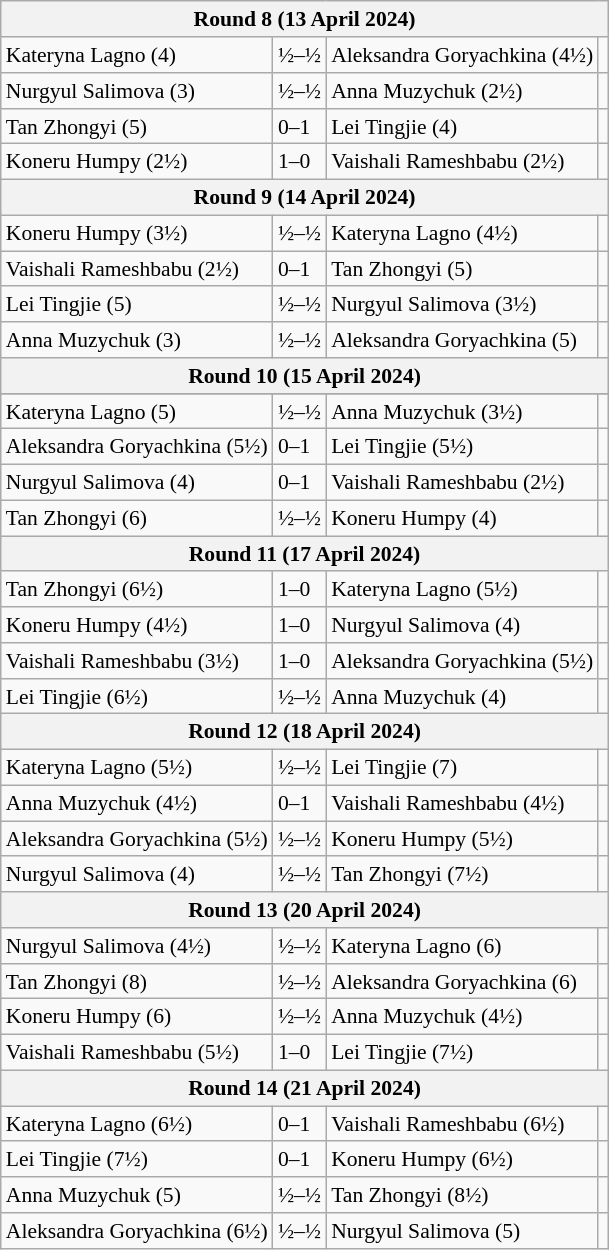<table class="wikitable mw-collapsible" style="display:inline-table; font-size: 90%">
<tr>
<th colspan="4">Round 8 (13 April 2024)</th>
</tr>
<tr>
<td>Kateryna Lagno (4)</td>
<td>½–½</td>
<td>Aleksandra Goryachkina (4½)</td>
<td></td>
</tr>
<tr>
<td>Nurgyul Salimova (3)</td>
<td>½–½</td>
<td>Anna Muzychuk (2½)</td>
<td></td>
</tr>
<tr>
<td>Tan Zhongyi (5)</td>
<td>0–1</td>
<td>Lei Tingjie (4)</td>
<td></td>
</tr>
<tr>
<td>Koneru Humpy (2½)</td>
<td>1–0</td>
<td>Vaishali Rameshbabu (2½)</td>
<td></td>
</tr>
<tr>
<th colspan="4">Round 9 (14 April 2024)</th>
</tr>
<tr>
<td>Koneru Humpy (3½)</td>
<td>½–½</td>
<td>Kateryna Lagno (4½)</td>
<td></td>
</tr>
<tr>
<td>Vaishali Rameshbabu (2½)</td>
<td>0–1</td>
<td>Tan Zhongyi (5)</td>
<td></td>
</tr>
<tr>
<td>Lei Tingjie (5)</td>
<td>½–½</td>
<td>Nurgyul Salimova (3½)</td>
<td></td>
</tr>
<tr>
<td>Anna Muzychuk (3)</td>
<td>½–½</td>
<td>Aleksandra Goryachkina (5)</td>
<td></td>
</tr>
<tr>
<th colspan="4">Round 10 (15 April 2024)</th>
</tr>
<tr>
</tr>
<tr>
<td>Kateryna Lagno (5)</td>
<td>½–½</td>
<td>Anna Muzychuk (3½)</td>
<td></td>
</tr>
<tr>
<td>Aleksandra Goryachkina (5½)</td>
<td>0–1</td>
<td>Lei Tingjie (5½)</td>
<td></td>
</tr>
<tr>
<td>Nurgyul Salimova (4)</td>
<td>0–1</td>
<td>Vaishali Rameshbabu (2½)</td>
<td></td>
</tr>
<tr>
<td>Tan Zhongyi (6)</td>
<td>½–½</td>
<td>Koneru Humpy (4)</td>
<td></td>
</tr>
<tr>
<th colspan="4">Round 11 (17 April 2024)</th>
</tr>
<tr>
<td>Tan Zhongyi (6½)</td>
<td>1–0</td>
<td>Kateryna Lagno (5½)</td>
<td></td>
</tr>
<tr>
<td>Koneru Humpy (4½)</td>
<td>1–0</td>
<td>Nurgyul Salimova (4)</td>
<td></td>
</tr>
<tr>
<td>Vaishali Rameshbabu (3½)</td>
<td>1–0</td>
<td>Aleksandra Goryachkina (5½)</td>
<td></td>
</tr>
<tr>
<td>Lei Tingjie (6½)</td>
<td>½–½</td>
<td>Anna Muzychuk (4)</td>
<td></td>
</tr>
<tr>
<th colspan="4">Round 12 (18 April 2024)</th>
</tr>
<tr>
<td>Kateryna Lagno (5½)</td>
<td>½–½</td>
<td>Lei Tingjie (7)</td>
<td></td>
</tr>
<tr>
<td>Anna Muzychuk (4½)</td>
<td>0–1</td>
<td>Vaishali Rameshbabu (4½)</td>
<td></td>
</tr>
<tr>
<td>Aleksandra Goryachkina (5½)</td>
<td>½–½</td>
<td>Koneru Humpy (5½)</td>
<td></td>
</tr>
<tr>
<td>Nurgyul Salimova (4)</td>
<td>½–½</td>
<td>Tan Zhongyi (7½)</td>
<td></td>
</tr>
<tr>
<th colspan="4">Round 13 (20 April 2024)</th>
</tr>
<tr>
<td>Nurgyul Salimova (4½)</td>
<td>½–½</td>
<td>Kateryna Lagno (6)</td>
<td></td>
</tr>
<tr>
<td>Tan Zhongyi (8)</td>
<td>½–½</td>
<td>Aleksandra Goryachkina (6)</td>
<td></td>
</tr>
<tr>
<td>Koneru Humpy (6)</td>
<td>½–½</td>
<td>Anna Muzychuk (4½)</td>
<td></td>
</tr>
<tr>
<td>Vaishali Rameshbabu (5½)</td>
<td>1–0</td>
<td>Lei Tingjie (7½)</td>
<td></td>
</tr>
<tr>
<th colspan="4">Round 14 (21 April 2024)</th>
</tr>
<tr>
<td>Kateryna Lagno (6½)</td>
<td>0–1</td>
<td>Vaishali Rameshbabu (6½)</td>
<td></td>
</tr>
<tr>
<td>Lei Tingjie (7½)</td>
<td>0–1</td>
<td>Koneru Humpy (6½)</td>
<td></td>
</tr>
<tr>
<td>Anna Muzychuk (5)</td>
<td>½–½</td>
<td>Tan Zhongyi (8½)</td>
<td></td>
</tr>
<tr>
<td>Aleksandra Goryachkina (6½)</td>
<td>½–½</td>
<td>Nurgyul Salimova (5)</td>
<td></td>
</tr>
</table>
